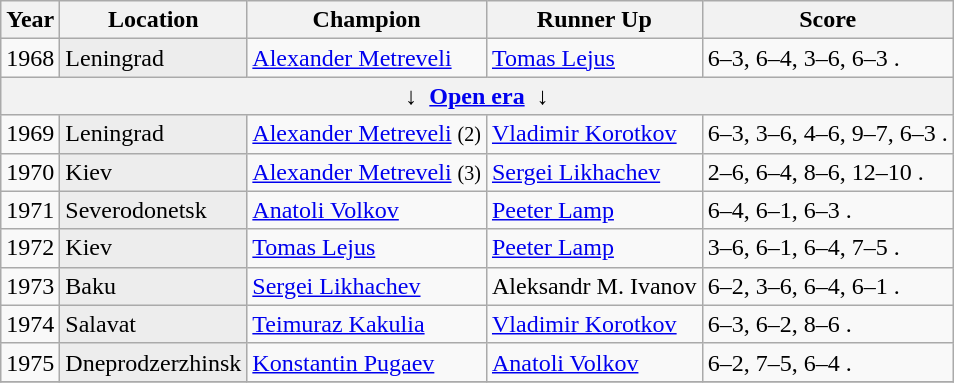<table class="wikitable sortable">
<tr>
<th>Year</th>
<th>Location</th>
<th>Champion</th>
<th>Runner Up</th>
<th>Score</th>
</tr>
<tr>
<td>1968</td>
<td style="background:#ededed">Leningrad</td>
<td> <a href='#'>Alexander Metreveli</a></td>
<td> <a href='#'>Tomas Lejus</a></td>
<td>6–3, 6–4, 3–6, 6–3 .</td>
</tr>
<tr>
<th colspan=5 align=center>↓  <a href='#'>Open era</a>  ↓</th>
</tr>
<tr>
<td>1969</td>
<td style="background:#ededed">Leningrad</td>
<td> <a href='#'>Alexander Metreveli</a> <small>(2)</small></td>
<td> <a href='#'>Vladimir Korotkov</a></td>
<td>6–3, 3–6, 4–6, 9–7, 6–3 .</td>
</tr>
<tr>
<td>1970</td>
<td style="background:#ededed">Kiev</td>
<td> <a href='#'>Alexander Metreveli</a>  <small>(3)</small></td>
<td> <a href='#'>Sergei Likhachev</a></td>
<td>2–6, 6–4, 8–6, 12–10 .</td>
</tr>
<tr>
<td>1971</td>
<td style="background:#ededed">Severodonetsk</td>
<td> <a href='#'>Anatoli Volkov</a></td>
<td> <a href='#'>Peeter Lamp</a></td>
<td>6–4, 6–1, 6–3 .</td>
</tr>
<tr>
<td>1972</td>
<td style="background:#ededed">Kiev</td>
<td> <a href='#'>Tomas Lejus</a></td>
<td> <a href='#'>Peeter Lamp</a></td>
<td>3–6, 6–1, 6–4, 7–5 .</td>
</tr>
<tr>
<td>1973</td>
<td style="background:#ededed">Baku</td>
<td> <a href='#'>Sergei Likhachev</a></td>
<td> Aleksandr M. Ivanov</td>
<td>6–2, 3–6, 6–4, 6–1 .</td>
</tr>
<tr>
<td>1974</td>
<td style="background:#ededed">Salavat</td>
<td> <a href='#'>Teimuraz Kakulia</a></td>
<td> <a href='#'>Vladimir Korotkov</a></td>
<td>6–3, 6–2, 8–6 .</td>
</tr>
<tr>
<td>1975</td>
<td style="background:#ededed">Dneprodzerzhinsk</td>
<td> <a href='#'>Konstantin Pugaev</a></td>
<td> <a href='#'>Anatoli Volkov</a></td>
<td>6–2, 7–5, 6–4 .</td>
</tr>
<tr>
</tr>
</table>
